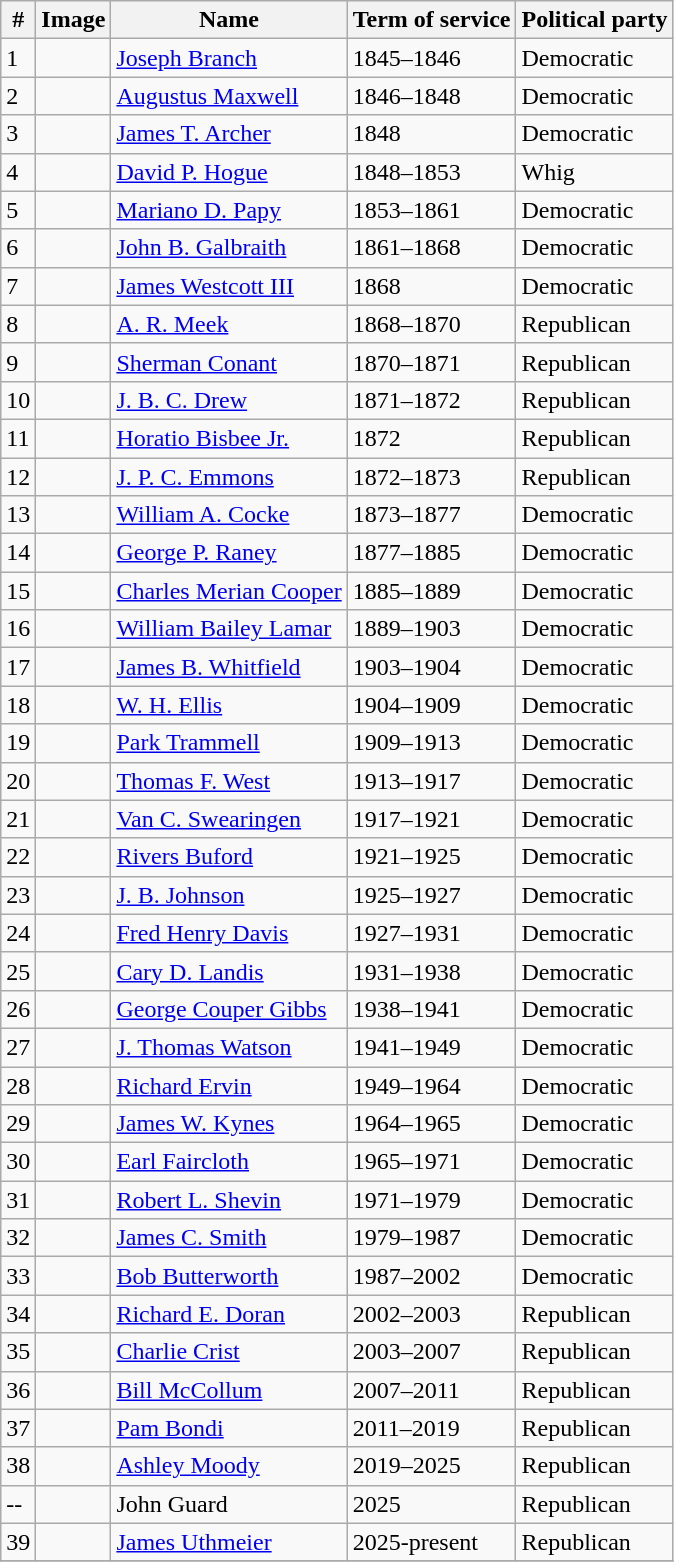<table class="wikitable sortable">
<tr>
<th>#</th>
<th>Image</th>
<th>Name</th>
<th>Term of service</th>
<th>Political party</th>
</tr>
<tr>
<td>1</td>
<td></td>
<td><a href='#'>Joseph Branch</a></td>
<td>1845–1846</td>
<td>Democratic</td>
</tr>
<tr>
<td>2</td>
<td></td>
<td><a href='#'>Augustus Maxwell</a></td>
<td>1846–1848</td>
<td>Democratic</td>
</tr>
<tr>
<td>3</td>
<td></td>
<td><a href='#'>James T. Archer</a></td>
<td>1848</td>
<td>Democratic</td>
</tr>
<tr>
<td>4</td>
<td></td>
<td><a href='#'>David P. Hogue</a></td>
<td>1848–1853</td>
<td>Whig</td>
</tr>
<tr>
<td>5</td>
<td></td>
<td><a href='#'>Mariano D. Papy</a></td>
<td>1853–1861</td>
<td>Democratic</td>
</tr>
<tr>
<td>6</td>
<td></td>
<td><a href='#'>John B. Galbraith</a></td>
<td>1861–1868</td>
<td>Democratic</td>
</tr>
<tr>
<td>7</td>
<td></td>
<td><a href='#'>James Westcott III</a></td>
<td>1868</td>
<td>Democratic</td>
</tr>
<tr>
<td>8</td>
<td></td>
<td><a href='#'>A. R. Meek</a></td>
<td>1868–1870</td>
<td>Republican</td>
</tr>
<tr>
<td>9</td>
<td></td>
<td><a href='#'>Sherman Conant</a></td>
<td>1870–1871</td>
<td>Republican</td>
</tr>
<tr>
<td>10</td>
<td></td>
<td><a href='#'>J. B. C. Drew</a></td>
<td>1871–1872</td>
<td>Republican</td>
</tr>
<tr>
<td>11</td>
<td></td>
<td><a href='#'>Horatio Bisbee Jr.</a></td>
<td>1872</td>
<td>Republican</td>
</tr>
<tr>
<td>12</td>
<td></td>
<td><a href='#'>J. P. C. Emmons</a></td>
<td>1872–1873</td>
<td>Republican</td>
</tr>
<tr>
<td>13</td>
<td></td>
<td><a href='#'>William A. Cocke</a></td>
<td>1873–1877</td>
<td>Democratic</td>
</tr>
<tr>
<td>14</td>
<td></td>
<td><a href='#'>George P. Raney</a></td>
<td>1877–1885</td>
<td>Democratic</td>
</tr>
<tr>
<td>15</td>
<td></td>
<td><a href='#'>Charles Merian Cooper</a></td>
<td>1885–1889</td>
<td>Democratic</td>
</tr>
<tr>
<td>16</td>
<td></td>
<td><a href='#'>William Bailey Lamar</a></td>
<td>1889–1903</td>
<td>Democratic</td>
</tr>
<tr>
<td>17</td>
<td></td>
<td><a href='#'>James B. Whitfield</a></td>
<td>1903–1904</td>
<td>Democratic</td>
</tr>
<tr>
<td>18</td>
<td></td>
<td><a href='#'>W. H. Ellis</a></td>
<td>1904–1909</td>
<td>Democratic</td>
</tr>
<tr>
<td>19</td>
<td></td>
<td><a href='#'>Park Trammell</a></td>
<td>1909–1913</td>
<td>Democratic</td>
</tr>
<tr>
<td>20</td>
<td></td>
<td><a href='#'>Thomas F. West</a></td>
<td>1913–1917</td>
<td>Democratic</td>
</tr>
<tr>
<td>21</td>
<td></td>
<td><a href='#'>Van C. Swearingen</a></td>
<td>1917–1921</td>
<td>Democratic</td>
</tr>
<tr>
<td>22</td>
<td></td>
<td><a href='#'>Rivers Buford</a></td>
<td>1921–1925</td>
<td>Democratic</td>
</tr>
<tr>
<td>23</td>
<td></td>
<td><a href='#'>J. B. Johnson</a></td>
<td>1925–1927</td>
<td>Democratic</td>
</tr>
<tr>
<td>24</td>
<td></td>
<td><a href='#'>Fred Henry Davis</a></td>
<td>1927–1931</td>
<td>Democratic</td>
</tr>
<tr>
<td>25</td>
<td></td>
<td><a href='#'>Cary D. Landis</a></td>
<td>1931–1938</td>
<td>Democratic</td>
</tr>
<tr>
<td>26</td>
<td></td>
<td><a href='#'>George Couper Gibbs</a></td>
<td>1938–1941</td>
<td>Democratic</td>
</tr>
<tr>
<td>27</td>
<td></td>
<td><a href='#'>J. Thomas Watson</a></td>
<td>1941–1949</td>
<td>Democratic</td>
</tr>
<tr>
<td>28</td>
<td></td>
<td><a href='#'>Richard Ervin</a></td>
<td>1949–1964</td>
<td>Democratic</td>
</tr>
<tr>
<td>29</td>
<td></td>
<td><a href='#'>James W. Kynes</a></td>
<td>1964–1965</td>
<td>Democratic</td>
</tr>
<tr>
<td>30</td>
<td></td>
<td><a href='#'>Earl Faircloth</a></td>
<td>1965–1971</td>
<td>Democratic</td>
</tr>
<tr>
<td>31</td>
<td></td>
<td><a href='#'>Robert L. Shevin</a></td>
<td>1971–1979</td>
<td>Democratic</td>
</tr>
<tr>
<td>32</td>
<td></td>
<td><a href='#'>James C. Smith</a></td>
<td>1979–1987</td>
<td>Democratic</td>
</tr>
<tr>
<td>33</td>
<td></td>
<td><a href='#'>Bob Butterworth</a></td>
<td>1987–2002</td>
<td>Democratic</td>
</tr>
<tr>
<td>34</td>
<td></td>
<td><a href='#'>Richard E. Doran</a></td>
<td>2002–2003</td>
<td>Republican</td>
</tr>
<tr>
<td>35</td>
<td></td>
<td><a href='#'>Charlie Crist</a></td>
<td>2003–2007</td>
<td>Republican</td>
</tr>
<tr>
<td>36</td>
<td></td>
<td><a href='#'>Bill McCollum</a></td>
<td>2007–2011</td>
<td>Republican</td>
</tr>
<tr>
<td>37</td>
<td></td>
<td><a href='#'>Pam Bondi</a></td>
<td>2011–2019</td>
<td>Republican</td>
</tr>
<tr>
<td>38</td>
<td></td>
<td><a href='#'>Ashley Moody</a></td>
<td>2019–2025</td>
<td>Republican</td>
</tr>
<tr>
<td>--</td>
<td></td>
<td>John Guard<br></td>
<td>2025</td>
<td>Republican</td>
</tr>
<tr>
<td>39</td>
<td></td>
<td><a href='#'>James Uthmeier</a></td>
<td>2025-present</td>
<td>Republican</td>
</tr>
<tr>
</tr>
</table>
